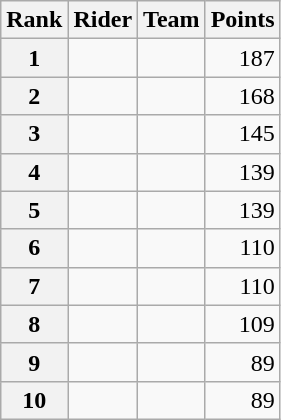<table class="wikitable">
<tr>
<th scope="col">Rank</th>
<th scope="col">Rider</th>
<th scope="col">Team</th>
<th scope="col">Points</th>
</tr>
<tr>
<th scope="row">1</th>
<td> </td>
<td></td>
<td style="text-align:right;">187</td>
</tr>
<tr>
<th scope="row">2</th>
<td> </td>
<td></td>
<td style="text-align:right;">168</td>
</tr>
<tr>
<th scope="row">3</th>
<td> </td>
<td></td>
<td style="text-align:right;">145</td>
</tr>
<tr>
<th scope="row">4</th>
<td></td>
<td></td>
<td style="text-align:right;">139</td>
</tr>
<tr>
<th scope="row">5</th>
<td></td>
<td></td>
<td style="text-align:right;">139</td>
</tr>
<tr>
<th scope="row">6</th>
<td></td>
<td></td>
<td style="text-align:right;">110</td>
</tr>
<tr>
<th scope="row">7</th>
<td></td>
<td></td>
<td style="text-align:right;">110</td>
</tr>
<tr>
<th scope="row">8</th>
<td></td>
<td></td>
<td style="text-align:right;">109</td>
</tr>
<tr>
<th scope="row">9</th>
<td></td>
<td></td>
<td style="text-align:right;">89</td>
</tr>
<tr>
<th scope="row">10</th>
<td></td>
<td></td>
<td style="text-align:right;">89</td>
</tr>
</table>
